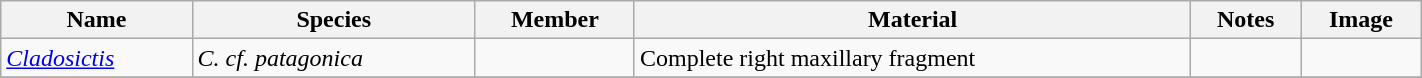<table class="wikitable" align="center" width="75%">
<tr>
<th>Name</th>
<th>Species</th>
<th>Member</th>
<th>Material</th>
<th>Notes</th>
<th>Image</th>
</tr>
<tr>
<td><em><a href='#'>Cladosictis</a></em></td>
<td><em>C. cf. patagonica</em></td>
<td></td>
<td>Complete right maxillary fragment</td>
<td></td>
<td></td>
</tr>
<tr>
</tr>
</table>
